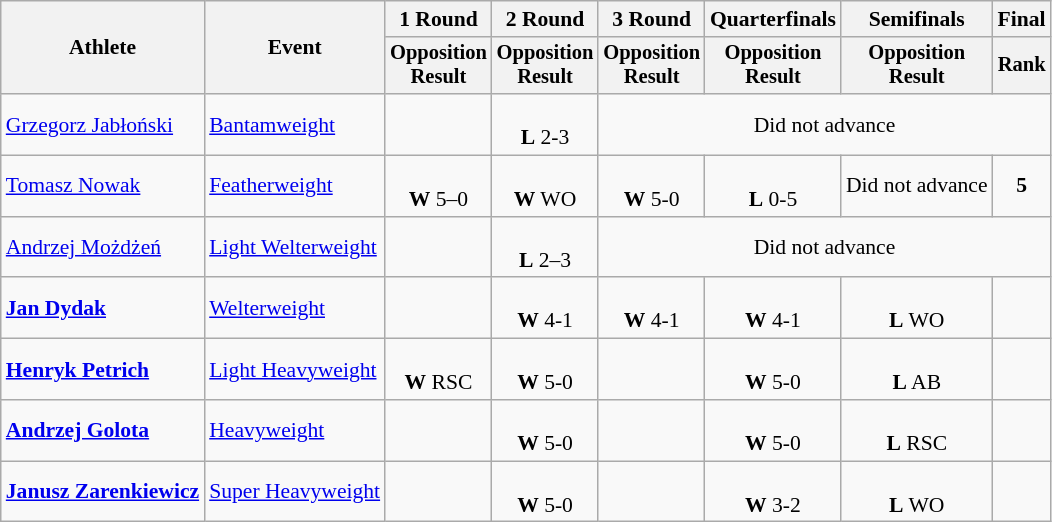<table class="wikitable" style="font-size:90%">
<tr>
<th rowspan="2">Athlete</th>
<th rowspan="2">Event</th>
<th>1 Round</th>
<th>2 Round</th>
<th>3 Round</th>
<th>Quarterfinals</th>
<th>Semifinals</th>
<th colspan=2>Final</th>
</tr>
<tr style="font-size:95%">
<th>Opposition<br>Result</th>
<th>Opposition<br>Result</th>
<th>Opposition<br>Result</th>
<th>Opposition<br>Result</th>
<th>Opposition<br>Result</th>
<th>Rank</th>
</tr>
<tr align=center>
<td align=left><a href='#'>Grzegorz Jabłoński</a></td>
<td align=left><a href='#'>Bantamweight</a></td>
<td></td>
<td><br><strong>L</strong> 2-3</td>
<td colspan=5>Did not advance</td>
</tr>
<tr align=center>
<td align=left><a href='#'>Tomasz Nowak</a></td>
<td align=left><a href='#'>Featherweight</a></td>
<td><br><strong>W</strong> 5–0</td>
<td><br><strong>W</strong> WO</td>
<td><br><strong>W</strong> 5-0</td>
<td><br><strong>L</strong> 0-5</td>
<td colspan=1>Did not advance</td>
<td><strong>5</strong></td>
</tr>
<tr align=center>
<td align=left><a href='#'>Andrzej Możdżeń</a></td>
<td align=left><a href='#'>Light Welterweight</a></td>
<td></td>
<td><br><strong>L</strong> 2–3</td>
<td colspan=5>Did not advance</td>
</tr>
<tr align=center>
<td align=left><strong><a href='#'>Jan Dydak</a></strong></td>
<td align=left><a href='#'>Welterweight</a></td>
<td></td>
<td><br><strong>W</strong> 4-1</td>
<td><br><strong>W</strong> 4-1</td>
<td><br><strong>W</strong> 4-1</td>
<td><br><strong>L</strong> WO</td>
<td></td>
</tr>
<tr align=center>
<td align=left><strong><a href='#'>Henryk Petrich</a></strong></td>
<td align=left><a href='#'>Light Heavyweight</a></td>
<td><br><strong>W</strong> RSC</td>
<td><br><strong>W</strong> 5-0</td>
<td></td>
<td><br><strong>W</strong> 5-0</td>
<td><br><strong>L</strong> AB</td>
<td></td>
</tr>
<tr align=center>
<td align=left><strong><a href='#'>Andrzej Golota</a></strong></td>
<td align=left><a href='#'>Heavyweight</a></td>
<td></td>
<td><br><strong>W</strong> 5-0</td>
<td></td>
<td><br><strong>W</strong> 5-0</td>
<td><br><strong>L</strong> RSC</td>
<td></td>
</tr>
<tr align=center>
<td align=left><strong><a href='#'>Janusz Zarenkiewicz</a></strong></td>
<td align=left><a href='#'>Super Heavyweight</a></td>
<td></td>
<td><br><strong>W</strong> 5-0</td>
<td></td>
<td><br><strong>W</strong> 3-2</td>
<td><br><strong>L</strong> WO</td>
<td></td>
</tr>
</table>
